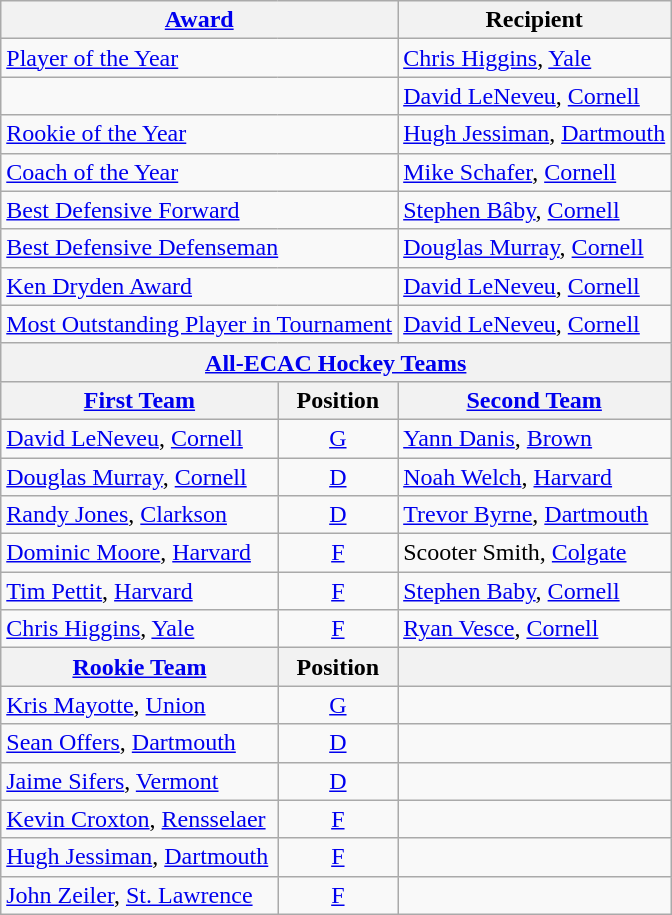<table class="wikitable">
<tr>
<th colspan=2><a href='#'>Award</a></th>
<th>Recipient</th>
</tr>
<tr>
<td colspan=2><a href='#'>Player of the Year</a></td>
<td><a href='#'>Chris Higgins</a>, <a href='#'>Yale</a></td>
</tr>
<tr>
<td colspan=2></td>
<td><a href='#'>David LeNeveu</a>, <a href='#'>Cornell</a></td>
</tr>
<tr>
<td colspan=2><a href='#'>Rookie of the Year</a></td>
<td><a href='#'>Hugh Jessiman</a>, <a href='#'>Dartmouth</a></td>
</tr>
<tr>
<td colspan=2><a href='#'>Coach of the Year</a></td>
<td><a href='#'>Mike Schafer</a>, <a href='#'>Cornell</a></td>
</tr>
<tr>
<td colspan=2><a href='#'>Best Defensive Forward</a></td>
<td><a href='#'>Stephen Bâby</a>, <a href='#'>Cornell</a></td>
</tr>
<tr>
<td colspan=2><a href='#'>Best Defensive Defenseman</a></td>
<td><a href='#'>Douglas Murray</a>, <a href='#'>Cornell</a></td>
</tr>
<tr>
<td colspan=2><a href='#'>Ken Dryden Award</a></td>
<td><a href='#'>David LeNeveu</a>, <a href='#'>Cornell</a></td>
</tr>
<tr>
<td colspan=2><a href='#'>Most Outstanding Player in Tournament</a></td>
<td><a href='#'>David LeNeveu</a>, <a href='#'>Cornell</a></td>
</tr>
<tr>
<th colspan=3><a href='#'>All-ECAC Hockey Teams</a></th>
</tr>
<tr>
<th><a href='#'>First Team</a></th>
<th>  Position  </th>
<th><a href='#'>Second Team</a></th>
</tr>
<tr>
<td><a href='#'>David LeNeveu</a>, <a href='#'>Cornell</a></td>
<td align=center><a href='#'>G</a></td>
<td><a href='#'>Yann Danis</a>, <a href='#'>Brown</a></td>
</tr>
<tr>
<td><a href='#'>Douglas Murray</a>, <a href='#'>Cornell</a></td>
<td align=center><a href='#'>D</a></td>
<td><a href='#'>Noah Welch</a>, <a href='#'>Harvard</a></td>
</tr>
<tr>
<td><a href='#'>Randy Jones</a>, <a href='#'>Clarkson</a></td>
<td align=center><a href='#'>D</a></td>
<td><a href='#'>Trevor Byrne</a>, <a href='#'>Dartmouth</a></td>
</tr>
<tr>
<td><a href='#'>Dominic Moore</a>, <a href='#'>Harvard</a></td>
<td align=center><a href='#'>F</a></td>
<td>Scooter Smith, <a href='#'>Colgate</a></td>
</tr>
<tr>
<td><a href='#'>Tim Pettit</a>, <a href='#'>Harvard</a></td>
<td align=center><a href='#'>F</a></td>
<td><a href='#'>Stephen Baby</a>, <a href='#'>Cornell</a></td>
</tr>
<tr>
<td><a href='#'>Chris Higgins</a>, <a href='#'>Yale</a></td>
<td align=center><a href='#'>F</a></td>
<td><a href='#'>Ryan Vesce</a>, <a href='#'>Cornell</a></td>
</tr>
<tr>
<th><a href='#'>Rookie Team</a></th>
<th>  Position  </th>
<th></th>
</tr>
<tr>
<td><a href='#'>Kris Mayotte</a>, <a href='#'>Union</a></td>
<td align=center><a href='#'>G</a></td>
<td></td>
</tr>
<tr>
<td><a href='#'>Sean Offers</a>, <a href='#'>Dartmouth</a></td>
<td align=center><a href='#'>D</a></td>
<td></td>
</tr>
<tr>
<td><a href='#'>Jaime Sifers</a>, <a href='#'>Vermont</a></td>
<td align=center><a href='#'>D</a></td>
<td></td>
</tr>
<tr>
<td><a href='#'>Kevin Croxton</a>, <a href='#'>Rensselaer</a></td>
<td align=center><a href='#'>F</a></td>
<td></td>
</tr>
<tr>
<td><a href='#'>Hugh Jessiman</a>, <a href='#'>Dartmouth</a></td>
<td align=center><a href='#'>F</a></td>
<td></td>
</tr>
<tr>
<td><a href='#'>John Zeiler</a>, <a href='#'>St. Lawrence</a></td>
<td align=center><a href='#'>F</a></td>
<td></td>
</tr>
</table>
